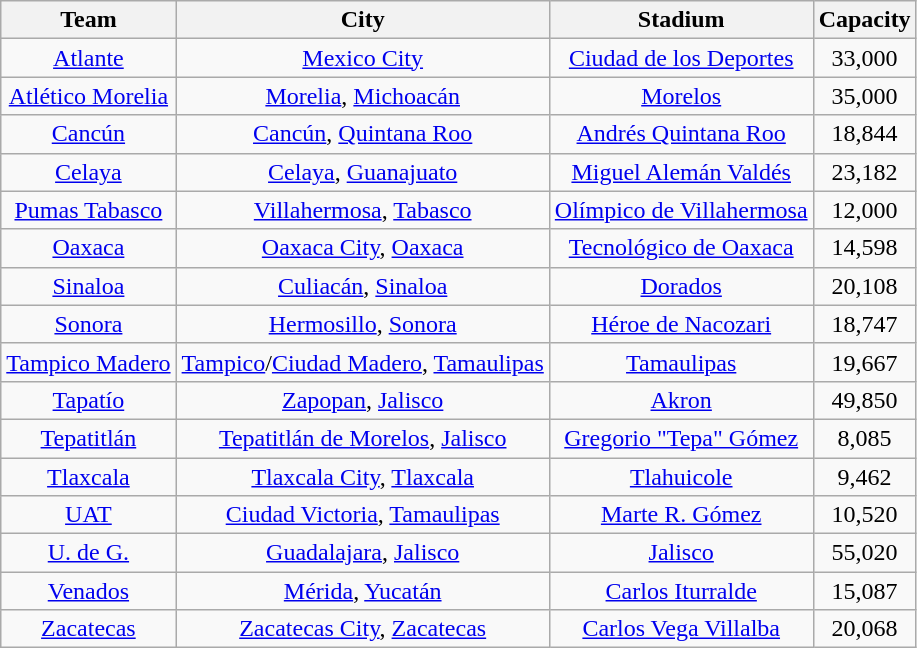<table class="wikitable sortable" style="text-align: center;">
<tr>
<th>Team</th>
<th>City</th>
<th>Stadium</th>
<th>Capacity</th>
</tr>
<tr>
<td><a href='#'>Atlante</a></td>
<td><a href='#'>Mexico City</a></td>
<td><a href='#'>Ciudad de los Deportes</a></td>
<td>33,000</td>
</tr>
<tr>
<td><a href='#'>Atlético Morelia</a></td>
<td><a href='#'>Morelia</a>, <a href='#'>Michoacán</a></td>
<td><a href='#'>Morelos</a></td>
<td>35,000</td>
</tr>
<tr>
<td><a href='#'>Cancún</a></td>
<td><a href='#'>Cancún</a>, <a href='#'>Quintana Roo</a></td>
<td><a href='#'>Andrés Quintana Roo</a></td>
<td>18,844</td>
</tr>
<tr>
<td><a href='#'>Celaya</a></td>
<td><a href='#'>Celaya</a>, <a href='#'>Guanajuato</a></td>
<td><a href='#'>Miguel Alemán Valdés</a></td>
<td>23,182</td>
</tr>
<tr>
<td><a href='#'>Pumas Tabasco</a></td>
<td><a href='#'>Villahermosa</a>, <a href='#'>Tabasco</a></td>
<td><a href='#'>Olímpico de Villahermosa</a></td>
<td>12,000</td>
</tr>
<tr>
<td><a href='#'>Oaxaca</a></td>
<td><a href='#'>Oaxaca City</a>, <a href='#'>Oaxaca</a></td>
<td><a href='#'>Tecnológico de Oaxaca</a></td>
<td>14,598</td>
</tr>
<tr>
<td><a href='#'>Sinaloa</a></td>
<td><a href='#'>Culiacán</a>, <a href='#'>Sinaloa</a></td>
<td><a href='#'>Dorados</a></td>
<td>20,108</td>
</tr>
<tr>
<td><a href='#'>Sonora</a></td>
<td><a href='#'>Hermosillo</a>, <a href='#'>Sonora</a></td>
<td><a href='#'>Héroe de Nacozari</a></td>
<td>18,747</td>
</tr>
<tr>
<td><a href='#'>Tampico Madero</a></td>
<td><a href='#'>Tampico</a>/<a href='#'>Ciudad Madero</a>, <a href='#'>Tamaulipas</a></td>
<td><a href='#'>Tamaulipas</a></td>
<td>19,667</td>
</tr>
<tr>
<td><a href='#'>Tapatío</a></td>
<td><a href='#'>Zapopan</a>, <a href='#'>Jalisco</a></td>
<td><a href='#'>Akron</a></td>
<td>49,850</td>
</tr>
<tr>
<td><a href='#'>Tepatitlán</a></td>
<td><a href='#'>Tepatitlán de Morelos</a>, <a href='#'>Jalisco</a></td>
<td><a href='#'>Gregorio "Tepa" Gómez</a></td>
<td>8,085</td>
</tr>
<tr>
<td><a href='#'>Tlaxcala</a></td>
<td><a href='#'>Tlaxcala City</a>, <a href='#'>Tlaxcala</a></td>
<td><a href='#'>Tlahuicole</a></td>
<td>9,462</td>
</tr>
<tr>
<td><a href='#'>UAT</a></td>
<td><a href='#'>Ciudad Victoria</a>, <a href='#'>Tamaulipas</a></td>
<td><a href='#'>Marte R. Gómez</a></td>
<td>10,520</td>
</tr>
<tr>
<td><a href='#'>U. de G.</a></td>
<td><a href='#'>Guadalajara</a>, <a href='#'>Jalisco</a></td>
<td><a href='#'>Jalisco</a></td>
<td>55,020</td>
</tr>
<tr>
<td><a href='#'>Venados</a></td>
<td><a href='#'>Mérida</a>, <a href='#'>Yucatán</a></td>
<td><a href='#'>Carlos Iturralde</a></td>
<td>15,087</td>
</tr>
<tr>
<td><a href='#'>Zacatecas</a></td>
<td><a href='#'>Zacatecas City</a>, <a href='#'>Zacatecas</a></td>
<td><a href='#'>Carlos Vega Villalba</a></td>
<td>20,068</td>
</tr>
</table>
